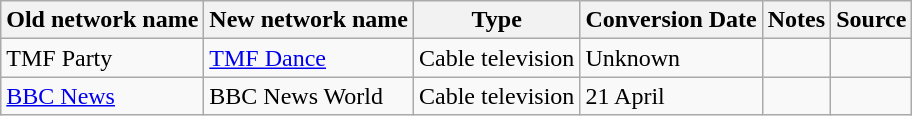<table class="wikitable">
<tr>
<th>Old network name</th>
<th>New network name</th>
<th>Type</th>
<th>Conversion Date</th>
<th>Notes</th>
<th>Source</th>
</tr>
<tr>
<td>TMF Party</td>
<td><a href='#'>TMF Dance</a></td>
<td>Cable television</td>
<td>Unknown</td>
<td></td>
<td></td>
</tr>
<tr>
<td><a href='#'>BBC News</a></td>
<td>BBC News World</td>
<td>Cable television</td>
<td>21 April</td>
<td></td>
<td></td>
</tr>
</table>
